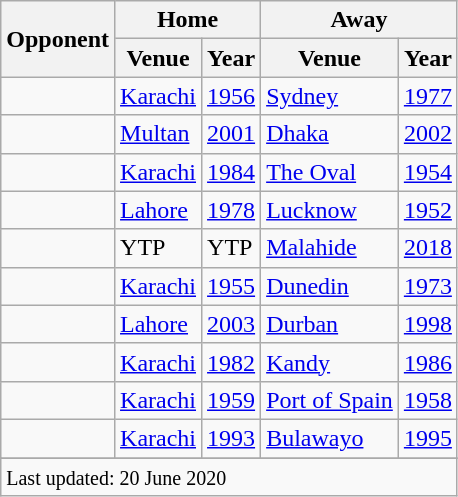<table class="wikitable plainrowheaders sortable">
<tr>
<th rowspan="2">Opponent</th>
<th colspan="2">Home</th>
<th colspan="2">Away</th>
</tr>
<tr>
<th>Venue</th>
<th>Year</th>
<th>Venue</th>
<th>Year</th>
</tr>
<tr>
<td></td>
<td><a href='#'>Karachi</a></td>
<td><a href='#'>1956</a></td>
<td><a href='#'>Sydney</a></td>
<td><a href='#'>1977</a></td>
</tr>
<tr>
<td></td>
<td><a href='#'>Multan</a></td>
<td><a href='#'>2001</a></td>
<td><a href='#'>Dhaka</a></td>
<td><a href='#'>2002</a></td>
</tr>
<tr>
<td></td>
<td><a href='#'>Karachi</a></td>
<td><a href='#'>1984</a></td>
<td><a href='#'>The Oval</a></td>
<td><a href='#'>1954</a></td>
</tr>
<tr>
<td></td>
<td><a href='#'>Lahore</a></td>
<td><a href='#'>1978</a></td>
<td><a href='#'>Lucknow</a></td>
<td><a href='#'>1952</a></td>
</tr>
<tr>
<td></td>
<td>YTP</td>
<td>YTP</td>
<td><a href='#'>Malahide</a></td>
<td><a href='#'>2018</a></td>
</tr>
<tr>
<td></td>
<td><a href='#'>Karachi</a></td>
<td><a href='#'>1955</a></td>
<td><a href='#'>Dunedin</a></td>
<td><a href='#'>1973</a></td>
</tr>
<tr>
<td></td>
<td><a href='#'>Lahore</a></td>
<td><a href='#'>2003</a></td>
<td><a href='#'>Durban</a></td>
<td><a href='#'>1998</a></td>
</tr>
<tr>
<td></td>
<td><a href='#'>Karachi</a></td>
<td><a href='#'>1982</a></td>
<td><a href='#'>Kandy</a></td>
<td><a href='#'>1986</a></td>
</tr>
<tr>
<td></td>
<td><a href='#'>Karachi</a></td>
<td><a href='#'>1959</a></td>
<td><a href='#'>Port of Spain</a></td>
<td><a href='#'>1958</a></td>
</tr>
<tr>
<td></td>
<td><a href='#'>Karachi</a></td>
<td><a href='#'>1993</a></td>
<td><a href='#'>Bulawayo</a></td>
<td><a href='#'>1995</a></td>
</tr>
<tr>
</tr>
<tr class=sortbottom>
<td colspan=5><small>Last updated: 20 June 2020</small></td>
</tr>
</table>
